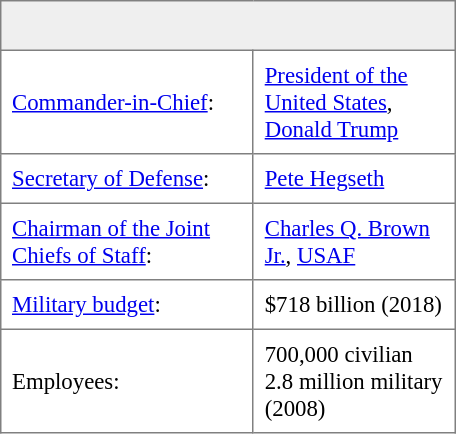<table class="toccolours" border="1" cellpadding="7" style="float: right; margin: 0 0 1em 1em; width: 20em; border-collapse: collapse; font-size: 95%; clear: right;">
<tr>
<td style="background:#efefef;" align="center" colspan="2"><br></td>
</tr>
<tr>
<td><a href='#'>Commander-in-Chief</a>:</td>
<td><a href='#'>President of the United States</a>,<br><a href='#'>Donald Trump</a></td>
</tr>
<tr>
<td><a href='#'>Secretary of Defense</a>:</td>
<td><a href='#'>Pete Hegseth</a></td>
</tr>
<tr>
<td><a href='#'>Chairman of the Joint Chiefs of Staff</a>:</td>
<td><a href='#'>Charles Q. Brown Jr.</a>, <a href='#'>USAF</a></td>
</tr>
<tr>
<td><a href='#'>Military budget</a>:</td>
<td>$718 billion (2018)</td>
</tr>
<tr>
<td>Employees:</td>
<td>700,000 civilian<br>2.8 million military (2008)</td>
</tr>
</table>
